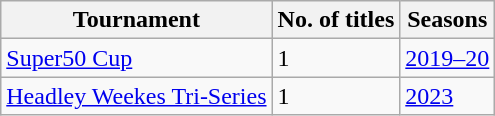<table class="wikitable">
<tr>
<th>Tournament</th>
<th>No. of titles</th>
<th>Seasons</th>
</tr>
<tr>
<td><a href='#'>Super50 Cup</a></td>
<td>1</td>
<td><a href='#'>2019–20</a></td>
</tr>
<tr>
<td><a href='#'>Headley Weekes Tri-Series</a></td>
<td>1</td>
<td><a href='#'>2023</a></td>
</tr>
</table>
